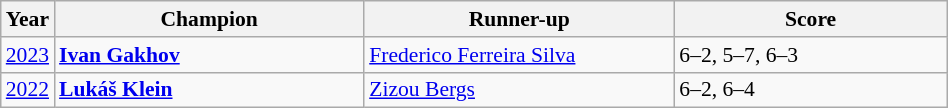<table class="wikitable" style="font-size:90%">
<tr>
<th>Year</th>
<th style="width:200px;">Champion</th>
<th style="width:200px;">Runner-up</th>
<th style="width:175px;">Score</th>
</tr>
<tr>
<td><a href='#'>2023</a></td>
<td> <strong><a href='#'>Ivan Gakhov</a></strong></td>
<td> <a href='#'>Frederico Ferreira Silva</a></td>
<td>6–2, 5–7, 6–3</td>
</tr>
<tr>
<td><a href='#'>2022</a></td>
<td> <strong><a href='#'>Lukáš Klein</a></strong></td>
<td> <a href='#'>Zizou Bergs</a></td>
<td>6–2, 6–4</td>
</tr>
</table>
